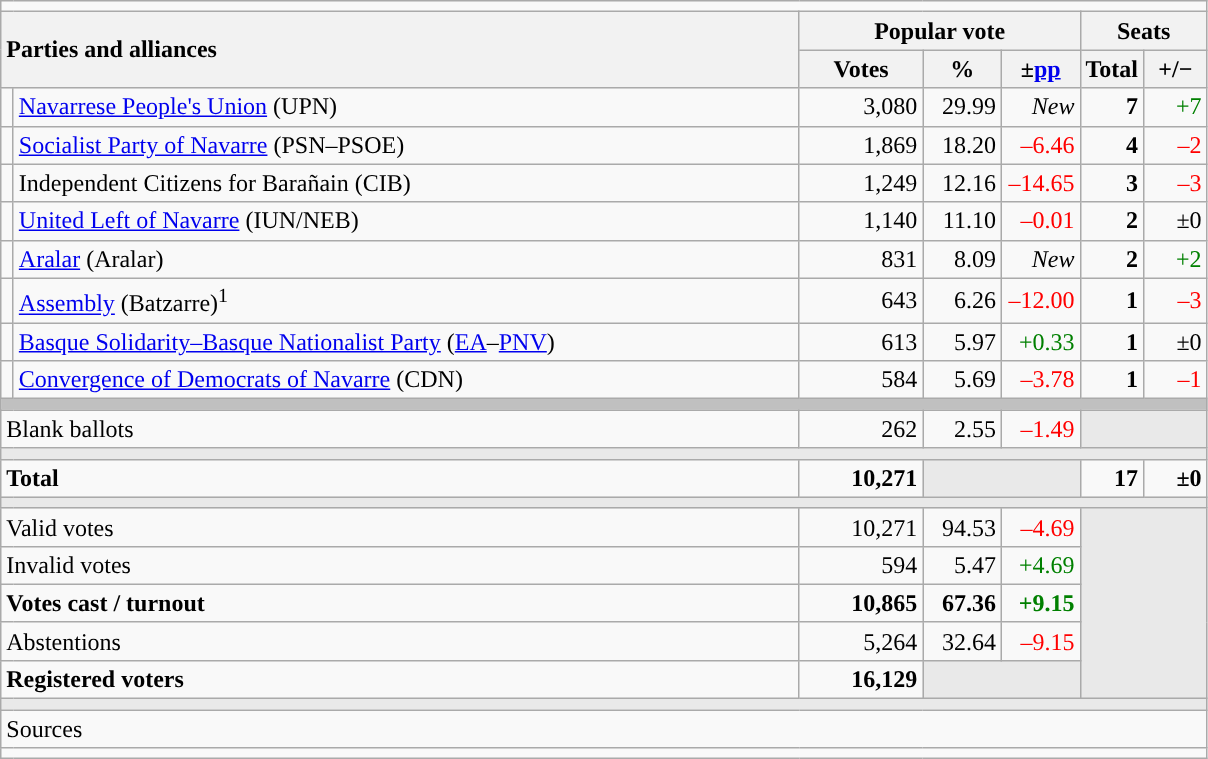<table class="wikitable" style="text-align:right;">
<tr>
<td colspan="7"></td>
</tr>
<tr>
<th style="text-align:left;" rowspan="2" colspan="2" width="525">Parties and alliances</th>
<th colspan="3">Popular vote</th>
<th colspan="2">Seats</th>
</tr>
<tr>
<th width="75">Votes</th>
<th width="45">%</th>
<th width="45">±<a href='#'>pp</a></th>
<th width="35">Total</th>
<th width="35">+/−</th>
</tr>
<tr>
<td width="1" style="color:inherit;background:"></td>
<td align="left"><a href='#'>Navarrese People's Union</a> (UPN)</td>
<td>3,080</td>
<td>29.99</td>
<td><em>New</em></td>
<td><strong>7</strong></td>
<td style="color:green;">+7</td>
</tr>
<tr>
<td style="color:inherit;background:"></td>
<td align="left"><a href='#'>Socialist Party of Navarre</a> (PSN–PSOE)</td>
<td>1,869</td>
<td>18.20</td>
<td style="color:red;">–6.46</td>
<td><strong>4</strong></td>
<td style="color:red;">–2</td>
</tr>
<tr>
<td style="color:inherit;background:"></td>
<td align="left">Independent Citizens for Barañain (CIB)</td>
<td>1,249</td>
<td>12.16</td>
<td style="color:red;">–14.65</td>
<td><strong>3</strong></td>
<td style="color:red;">–3</td>
</tr>
<tr>
<td style="color:inherit;background:"></td>
<td align="left"><a href='#'>United Left of Navarre</a> (IUN/NEB)</td>
<td>1,140</td>
<td>11.10</td>
<td style="color:red;">–0.01</td>
<td><strong>2</strong></td>
<td>±0</td>
</tr>
<tr>
<td style="color:inherit;background:"></td>
<td align="left"><a href='#'>Aralar</a> (Aralar)</td>
<td>831</td>
<td>8.09</td>
<td><em>New</em></td>
<td><strong>2</strong></td>
<td style="color:green;">+2</td>
</tr>
<tr>
<td style="color:inherit;background:"></td>
<td align="left"><a href='#'>Assembly</a> (Batzarre)<sup>1</sup></td>
<td>643</td>
<td>6.26</td>
<td style="color:red;">–12.00</td>
<td><strong>1</strong></td>
<td style="color:red;">–3</td>
</tr>
<tr>
<td style="color:inherit;background:"></td>
<td align="left"><a href='#'>Basque Solidarity–Basque Nationalist Party</a> (<a href='#'>EA</a>–<a href='#'>PNV</a>)</td>
<td>613</td>
<td>5.97</td>
<td style="color:green;">+0.33</td>
<td><strong>1</strong></td>
<td>±0</td>
</tr>
<tr>
<td style="color:inherit;background:"></td>
<td align="left"><a href='#'>Convergence of Democrats of Navarre</a> (CDN)</td>
<td>584</td>
<td>5.69</td>
<td style="color:red;">–3.78</td>
<td><strong>1</strong></td>
<td style="color:red;">–1</td>
</tr>
<tr>
<td colspan="7" bgcolor="#C0C0C0"></td>
</tr>
<tr>
<td align="left" colspan="2">Blank ballots</td>
<td>262</td>
<td>2.55</td>
<td style="color:red;">–1.49</td>
<td bgcolor="#E9E9E9" colspan="2"></td>
</tr>
<tr>
<td colspan="7" bgcolor="#E9E9E9"></td>
</tr>
<tr style="font-weight:bold;">
<td align="left" colspan="2">Total</td>
<td>10,271</td>
<td bgcolor="#E9E9E9" colspan="2"></td>
<td>17</td>
<td>±0</td>
</tr>
<tr>
<td colspan="7" bgcolor="#E9E9E9"></td>
</tr>
<tr>
<td align="left" colspan="2">Valid votes</td>
<td>10,271</td>
<td>94.53</td>
<td style="color:red;">–4.69</td>
<td bgcolor="#E9E9E9" colspan="2" rowspan="5"></td>
</tr>
<tr>
<td align="left" colspan="2">Invalid votes</td>
<td>594</td>
<td>5.47</td>
<td style="color:green;">+4.69</td>
</tr>
<tr style="font-weight:bold;">
<td align="left" colspan="2">Votes cast / turnout</td>
<td>10,865</td>
<td>67.36</td>
<td style="color:green;">+9.15</td>
</tr>
<tr>
<td align="left" colspan="2">Abstentions</td>
<td>5,264</td>
<td>32.64</td>
<td style="color:red;">–9.15</td>
</tr>
<tr style="font-weight:bold;">
<td align="left" colspan="2">Registered voters</td>
<td>16,129</td>
<td bgcolor="#E9E9E9" colspan="2"></td>
</tr>
<tr>
<td colspan="7" bgcolor="#E9E9E9"></td>
</tr>
<tr>
<td align="left" colspan="7">Sources</td>
</tr>
<tr>
<td colspan="7" style="text-align:left; max-width:790px;"></td>
</tr>
</table>
